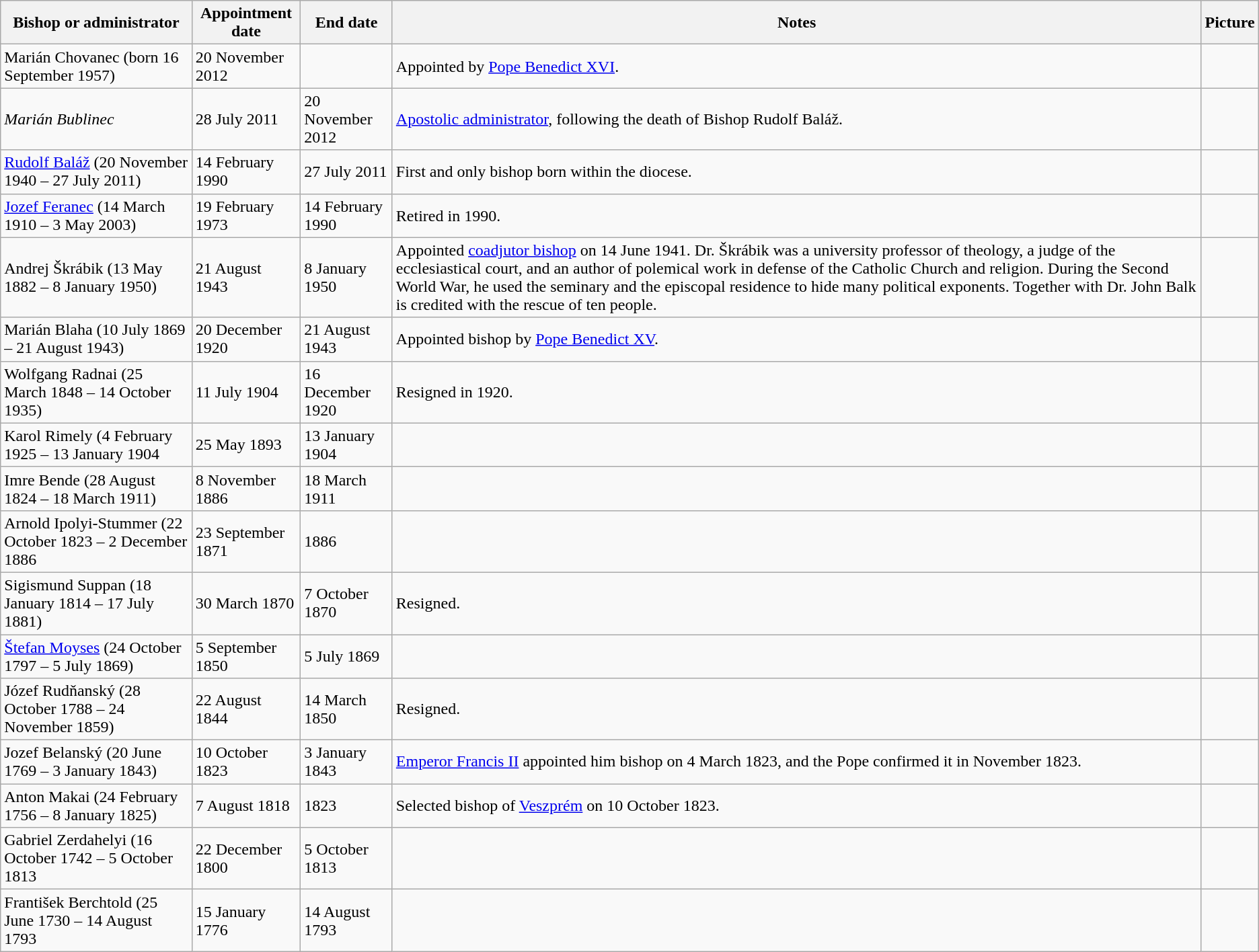<table class="wikitable">
<tr>
<th>Bishop or administrator</th>
<th>Appointment date</th>
<th>End date</th>
<th>Notes</th>
<th>Picture</th>
</tr>
<tr>
<td>Marián Chovanec (born 16 September 1957)</td>
<td>20 November 2012</td>
<td></td>
<td>Appointed by <a href='#'>Pope Benedict XVI</a>.</td>
<td></td>
</tr>
<tr>
<td><em>Marián Bublinec</em></td>
<td>28 July 2011</td>
<td>20 November 2012</td>
<td><a href='#'>Apostolic administrator</a>, following the death of Bishop Rudolf Baláž.</td>
<td></td>
</tr>
<tr>
<td><a href='#'>Rudolf Baláž</a> (20 November 1940 – 27 July 2011)</td>
<td>14 February 1990</td>
<td>27 July 2011</td>
<td>First and only bishop born within the diocese.</td>
<td></td>
</tr>
<tr>
<td><a href='#'>Jozef Feranec</a> (14 March 1910 – 3 May 2003)</td>
<td>19 February 1973</td>
<td>14 February 1990</td>
<td>Retired in 1990.</td>
<td></td>
</tr>
<tr>
<td>Andrej Škrábik (13 May 1882 – 8 January 1950)</td>
<td>21 August 1943</td>
<td>8 January 1950</td>
<td>Appointed <a href='#'>coadjutor bishop</a> on 14 June 1941. Dr. Škrábik was a university professor of theology, a judge of the ecclesiastical court, and an author of polemical work in defense of the Catholic Church and religion. During the Second World War, he used the seminary and the episcopal residence to hide many political exponents. Together with Dr. John Balk is credited with the rescue of ten people.</td>
<td></td>
</tr>
<tr>
<td>Marián Blaha (10 July 1869 – 21 August 1943)</td>
<td>20 December 1920</td>
<td>21 August 1943</td>
<td>Appointed bishop by <a href='#'>Pope Benedict XV</a>.</td>
<td></td>
</tr>
<tr>
<td>Wolfgang Radnai (25 March 1848 – 14 October 1935)</td>
<td>11 July 1904</td>
<td>16 December 1920</td>
<td>Resigned in 1920.</td>
<td></td>
</tr>
<tr>
<td>Karol Rimely (4 February 1925 – 13 January 1904</td>
<td>25 May 1893</td>
<td>13 January 1904</td>
<td></td>
<td></td>
</tr>
<tr>
<td>Imre Bende (28 August 1824 – 18 March 1911)</td>
<td>8 November 1886</td>
<td>18 March 1911</td>
<td></td>
<td></td>
</tr>
<tr>
<td>Arnold Ipolyi-Stummer (22 October 1823 – 2 December 1886</td>
<td>23 September 1871</td>
<td>1886</td>
<td></td>
<td></td>
</tr>
<tr>
<td>Sigismund Suppan (18 January 1814 – 17 July 1881)</td>
<td>30 March 1870</td>
<td>7 October 1870</td>
<td>Resigned.</td>
<td></td>
</tr>
<tr>
<td><a href='#'>Štefan Moyses</a> (24 October 1797 – 5 July 1869)</td>
<td>5 September 1850</td>
<td>5 July 1869</td>
<td></td>
<td></td>
</tr>
<tr>
<td>Józef Rudňanský (28 October 1788 – 24 November 1859)</td>
<td>22 August 1844</td>
<td>14 March 1850</td>
<td>Resigned.</td>
<td></td>
</tr>
<tr>
<td>Jozef Belanský (20 June 1769 – 3 January 1843)</td>
<td>10 October 1823</td>
<td>3 January 1843</td>
<td><a href='#'>Emperor Francis II</a> appointed him bishop on 4 March 1823, and the Pope confirmed it in November 1823.</td>
<td></td>
</tr>
<tr>
<td>Anton Makai (24 February 1756 – 8 January 1825)</td>
<td>7 August 1818</td>
<td>1823</td>
<td>Selected bishop of <a href='#'>Veszprém</a> on 10 October 1823.</td>
</tr>
<tr>
<td>Gabriel Zerdahelyi (16 October 1742 – 5 October 1813</td>
<td>22 December 1800</td>
<td>5 October 1813</td>
<td></td>
<td></td>
</tr>
<tr>
<td>František Berchtold (25 June 1730 – 14 August 1793</td>
<td>15 January 1776</td>
<td>14 August 1793</td>
<td></td>
<td></td>
</tr>
</table>
